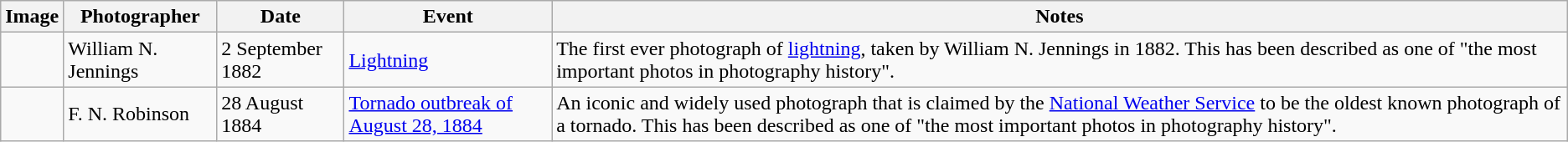<table class="wikitable">
<tr>
<th>Image</th>
<th>Photographer</th>
<th>Date</th>
<th>Event</th>
<th>Notes</th>
</tr>
<tr>
<td></td>
<td>William N. Jennings</td>
<td>2 September 1882</td>
<td><a href='#'>Lightning</a></td>
<td>The first ever photograph of <a href='#'>lightning</a>, taken by William N. Jennings in 1882. This has been described as one of "the most important photos in photography history".</td>
</tr>
<tr>
<td></td>
<td>F. N. Robinson</td>
<td>28 August 1884</td>
<td><a href='#'>Tornado outbreak of August 28, 1884</a></td>
<td>An iconic and widely used photograph that is claimed by the <a href='#'>National Weather Service</a> to be the oldest known photograph of a tornado. This has been described as one of "the most important photos in photography history".</td>
</tr>
</table>
